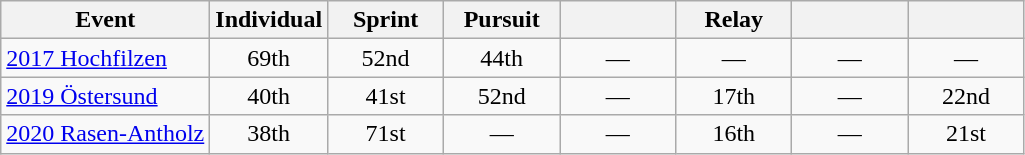<table class="wikitable" style="text-align: center;">
<tr ">
<th>Event</th>
<th style="width:70px;">Individual</th>
<th style="width:70px;">Sprint</th>
<th style="width:70px;">Pursuit</th>
<th style="width:70px;"></th>
<th style="width:70px;">Relay</th>
<th style="width:70px;"></th>
<th style="width:70px;"></th>
</tr>
<tr>
<td align="left"> <a href='#'>2017 Hochfilzen</a></td>
<td>69th</td>
<td>52nd</td>
<td>44th</td>
<td>—</td>
<td>—</td>
<td>—</td>
<td>—</td>
</tr>
<tr>
<td align="left"> <a href='#'>2019 Östersund</a></td>
<td>40th</td>
<td>41st</td>
<td>52nd</td>
<td>—</td>
<td>17th</td>
<td>—</td>
<td>22nd</td>
</tr>
<tr>
<td align="left"> <a href='#'>2020 Rasen-Antholz</a></td>
<td>38th</td>
<td>71st</td>
<td>—</td>
<td>—</td>
<td>16th</td>
<td>—</td>
<td>21st</td>
</tr>
</table>
